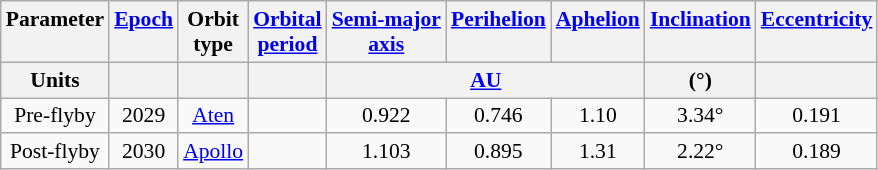<table class=wikitable style="font-size: 0.9em;">
<tr valign=top>
<th>Parameter</th>
<th><a href='#'>Epoch</a></th>
<th>Orbit<br>type</th>
<th><a href='#'>Orbital<br>period</a></th>
<th><a href='#'>Semi-major<br>axis</a></th>
<th><a href='#'>Perihelion</a></th>
<th><a href='#'>Aphelion</a></th>
<th><a href='#'>Inclination</a></th>
<th><a href='#'>Eccentricity</a></th>
</tr>
<tr valign=top>
<th>Units</th>
<th></th>
<th></th>
<th></th>
<th colspan=3><a href='#'>AU</a></th>
<th>(°)</th>
<th></th>
</tr>
<tr align=center>
<td>Pre-flyby</td>
<td>2029</td>
<td><a href='#'>Aten</a></td>
<td></td>
<td>0.922</td>
<td>0.746</td>
<td>1.10</td>
<td>3.34°</td>
<td>0.191</td>
</tr>
<tr align=center>
<td>Post-flyby</td>
<td>2030</td>
<td><a href='#'>Apollo</a></td>
<td></td>
<td>1.103</td>
<td>0.895</td>
<td>1.31</td>
<td>2.22°</td>
<td>0.189</td>
</tr>
</table>
